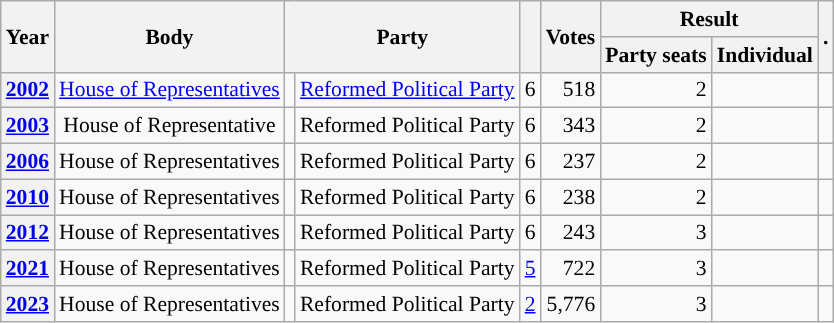<table class="wikitable plainrowheaders sortable" border=2 cellpadding=4 cellspacing=0 style="border: 1px #aaa solid; font-size: 90%; text-align:center;">
<tr>
<th scope="col" rowspan=2>Year</th>
<th scope="col" rowspan=2>Body</th>
<th scope="col" colspan=2 rowspan=2>Party</th>
<th scope="col" rowspan=2></th>
<th scope="col" rowspan=2>Votes</th>
<th scope="colgroup" colspan=2>Result</th>
<th scope="col" rowspan=2 class="unsortable">.</th>
</tr>
<tr>
<th scope="col">Party seats</th>
<th scope="col">Individual</th>
</tr>
<tr>
<th scope="row"><a href='#'>2002</a></th>
<td><a href='#'>House of Representatives</a></td>
<td style="background-color:"></td>
<td><a href='#'>Reformed Political Party</a></td>
<td style=text-align:right>6</td>
<td style=text-align:right>518</td>
<td style=text-align:right>2</td>
<td></td>
<td></td>
</tr>
<tr>
<th scope="row"><a href='#'>2003</a></th>
<td>House of Representative</td>
<td style="background-color:"></td>
<td>Reformed Political Party</td>
<td style=text-align:right>6</td>
<td style=text-align:right>343</td>
<td style=text-align:right>2</td>
<td></td>
<td></td>
</tr>
<tr>
<th scope="row"><a href='#'>2006</a></th>
<td>House of Representatives</td>
<td style="background-color:"></td>
<td>Reformed Political Party</td>
<td style=text-align:right>6</td>
<td style=text-align:right>237</td>
<td style=text-align:right>2</td>
<td></td>
<td></td>
</tr>
<tr>
<th scope="row"><a href='#'>2010</a></th>
<td>House of Representatives</td>
<td style="background-color:"></td>
<td>Reformed Political Party</td>
<td style=text-align:right>6</td>
<td style=text-align:right>238</td>
<td style=text-align:right>2</td>
<td></td>
<td></td>
</tr>
<tr>
<th scope="row"><a href='#'>2012</a></th>
<td>House of Representatives</td>
<td style="background-color:"></td>
<td>Reformed Political Party</td>
<td style=text-align:right>6</td>
<td style=text-align:right>243</td>
<td style=text-align:right>3</td>
<td></td>
<td></td>
</tr>
<tr>
<th scope="row"><a href='#'>2021</a></th>
<td>House of Representatives</td>
<td style="background-color:"></td>
<td>Reformed Political Party</td>
<td style=text-align:right><a href='#'>5</a></td>
<td style=text-align:right>722</td>
<td style=text-align:right>3</td>
<td></td>
<td></td>
</tr>
<tr>
<th scope="row"><a href='#'>2023</a></th>
<td>House of Representatives</td>
<td style="background-color:"></td>
<td>Reformed Political Party</td>
<td style=text-align:right><a href='#'>2</a></td>
<td style=text-align:right>5,776</td>
<td style=text-align:right>3</td>
<td></td>
<td></td>
</tr>
</table>
